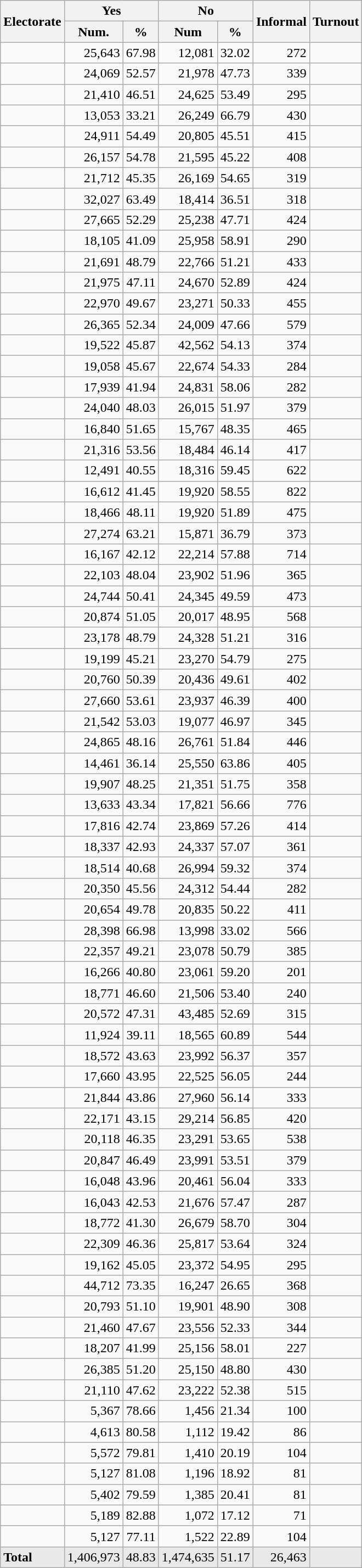<table class="wikitable sortable mw-collapsible mw-collapsed" style="text-align:right">
<tr>
<th rowspan="2">Electorate</th>
<th colspan="2"> Yes</th>
<th colspan="2"> No</th>
<th rowspan="2">Informal</th>
<th rowspan="2">Turnout</th>
</tr>
<tr>
<th>Num.</th>
<th>%</th>
<th>Num</th>
<th>%</th>
</tr>
<tr>
<td style="text-align:left;"></td>
<td>25,643</td>
<td>67.98</td>
<td>12,081</td>
<td>32.02</td>
<td>272</td>
<td></td>
</tr>
<tr>
<td style="text-align:left;"></td>
<td>24,069</td>
<td>52.57</td>
<td>21,978</td>
<td>47.73</td>
<td>339</td>
<td></td>
</tr>
<tr>
<td style="text-align:left;"></td>
<td>21,410</td>
<td>46.51</td>
<td>24,625</td>
<td>53.49</td>
<td>295</td>
<td></td>
</tr>
<tr>
<td style="text-align:left;"></td>
<td>13,053</td>
<td>33.21</td>
<td>26,249</td>
<td>66.79</td>
<td>430</td>
<td></td>
</tr>
<tr>
<td style="text-align:left;"></td>
<td>24,911</td>
<td>54.49</td>
<td>20,805</td>
<td>45.51</td>
<td>415</td>
<td></td>
</tr>
<tr>
<td style="text-align:left;"></td>
<td>26,157</td>
<td>54.78</td>
<td>21,595</td>
<td>45.22</td>
<td>408</td>
<td></td>
</tr>
<tr>
<td style="text-align:left;"></td>
<td>21,712</td>
<td>45.35</td>
<td>26,169</td>
<td>54.65</td>
<td>319</td>
<td></td>
</tr>
<tr>
<td style="text-align:left;"></td>
<td>32,027</td>
<td>63.49</td>
<td>18,414</td>
<td>36.51</td>
<td>318</td>
<td></td>
</tr>
<tr>
<td style="text-align:left;"></td>
<td>27,665</td>
<td>52.29</td>
<td>25,238</td>
<td>47.71</td>
<td>424</td>
<td></td>
</tr>
<tr>
<td style="text-align:left;"></td>
<td>18,105</td>
<td>41.09</td>
<td>25,958</td>
<td>58.91</td>
<td>290</td>
<td></td>
</tr>
<tr>
<td style="text-align:left;"></td>
<td>21,691</td>
<td>48.79</td>
<td>22,766</td>
<td>51.21</td>
<td>433</td>
<td></td>
</tr>
<tr>
<td style="text-align:left;"></td>
<td>21,975</td>
<td>47.11</td>
<td>24,670</td>
<td>52.89</td>
<td>424</td>
<td></td>
</tr>
<tr>
<td style="text-align:left;"></td>
<td>22,970</td>
<td>49.67</td>
<td>23,271</td>
<td>50.33</td>
<td>455</td>
<td></td>
</tr>
<tr>
<td style="text-align:left;"></td>
<td>26,365</td>
<td>52.34</td>
<td>24,009</td>
<td>47.66</td>
<td>579</td>
<td></td>
</tr>
<tr>
<td style="text-align:left;"></td>
<td>19,522</td>
<td>45.87</td>
<td>42,562</td>
<td>54.13</td>
<td>374</td>
<td></td>
</tr>
<tr>
<td style="text-align:left;"></td>
<td>19,058</td>
<td>45.67</td>
<td>22,674</td>
<td>54.33</td>
<td>284</td>
<td></td>
</tr>
<tr>
<td style="text-align:left;"></td>
<td>17,939</td>
<td>41.94</td>
<td>24,831</td>
<td>58.06</td>
<td>282</td>
<td></td>
</tr>
<tr>
<td style="text-align:left;"></td>
<td>24,040</td>
<td>48.03</td>
<td>26,015</td>
<td>51.97</td>
<td>379</td>
<td></td>
</tr>
<tr>
<td style="text-align:left;"></td>
<td>16,840</td>
<td>51.65</td>
<td>15,767</td>
<td>48.35</td>
<td>465</td>
<td></td>
</tr>
<tr>
<td style="text-align:left;"></td>
<td>21,316</td>
<td>53.56</td>
<td>18,484</td>
<td>46.14</td>
<td>417</td>
<td></td>
</tr>
<tr>
<td style="text-align:left;"></td>
<td>12,491</td>
<td>40.55</td>
<td>18,316</td>
<td>59.45</td>
<td>622</td>
<td></td>
</tr>
<tr>
<td style="text-align:left;"></td>
<td>16,612</td>
<td>41.45</td>
<td>19,920</td>
<td>58.55</td>
<td>822</td>
<td></td>
</tr>
<tr>
<td style="text-align:left;"></td>
<td>18,466</td>
<td>48.11</td>
<td>19,920</td>
<td>51.89</td>
<td>475</td>
<td></td>
</tr>
<tr>
<td style="text-align:left;"></td>
<td>27,274</td>
<td>63.21</td>
<td>15,871</td>
<td>36.79</td>
<td>373</td>
<td></td>
</tr>
<tr>
<td style="text-align:left;"></td>
<td>16,167</td>
<td>42.12</td>
<td>22,214</td>
<td>57.88</td>
<td>714</td>
<td></td>
</tr>
<tr>
<td style="text-align:left;"></td>
<td>22,103</td>
<td>48.04</td>
<td>23,902</td>
<td>51.96</td>
<td>365</td>
<td></td>
</tr>
<tr>
<td style="text-align:left;"></td>
<td>24,744</td>
<td>50.41</td>
<td>24,345</td>
<td>49.59</td>
<td>473</td>
<td></td>
</tr>
<tr>
<td style="text-align:left;"></td>
<td>20,874</td>
<td>51.05</td>
<td>20,017</td>
<td>48.95</td>
<td>568</td>
<td></td>
</tr>
<tr>
<td style="text-align:left;"></td>
<td>23,178</td>
<td>48.79</td>
<td>24,328</td>
<td>51.21</td>
<td>316</td>
<td></td>
</tr>
<tr>
<td style="text-align:left;"></td>
<td>19,199</td>
<td>45.21</td>
<td>23,270</td>
<td>54.79</td>
<td>275</td>
<td></td>
</tr>
<tr>
<td style="text-align:left;"></td>
<td>20,760</td>
<td>50.39</td>
<td>20,436</td>
<td>49.61</td>
<td>402</td>
<td></td>
</tr>
<tr>
<td style="text-align:left;"></td>
<td>27,660</td>
<td>53.61</td>
<td>23,937</td>
<td>46.39</td>
<td>400</td>
<td></td>
</tr>
<tr>
<td style="text-align:left;"></td>
<td>21,542</td>
<td>53.03</td>
<td>19,077</td>
<td>46.97</td>
<td>345</td>
<td></td>
</tr>
<tr>
<td style="text-align:left;"></td>
<td>24,865</td>
<td>48.16</td>
<td>26,761</td>
<td>51.84</td>
<td>446</td>
<td></td>
</tr>
<tr>
<td style="text-align:left;"></td>
<td>14,461</td>
<td>36.14</td>
<td>25,550</td>
<td>63.86</td>
<td>405</td>
<td></td>
</tr>
<tr>
<td style="text-align:left;"></td>
<td>19,907</td>
<td>48.25</td>
<td>21,351</td>
<td>51.75</td>
<td>358</td>
<td></td>
</tr>
<tr>
<td style="text-align:left;"></td>
<td>13,633</td>
<td>43.34</td>
<td>17,821</td>
<td>56.66</td>
<td>776</td>
<td></td>
</tr>
<tr>
<td style="text-align:left;"></td>
<td>17,816</td>
<td>42.74</td>
<td>23,869</td>
<td>57.26</td>
<td>414</td>
<td></td>
</tr>
<tr>
<td style="text-align:left;"></td>
<td>18,337</td>
<td>42.93</td>
<td>24,337</td>
<td>57.07</td>
<td>361</td>
<td></td>
</tr>
<tr>
<td style="text-align:left;"></td>
<td>18,514</td>
<td>40.68</td>
<td>26,994</td>
<td>59.32</td>
<td>374</td>
<td></td>
</tr>
<tr>
<td style="text-align:left;"></td>
<td>20,350</td>
<td>45.56</td>
<td>24,312</td>
<td>54.44</td>
<td>282</td>
<td></td>
</tr>
<tr>
<td style="text-align:left;"></td>
<td>20,654</td>
<td>49.78</td>
<td>20,835</td>
<td>50.22</td>
<td>411</td>
<td></td>
</tr>
<tr>
<td style="text-align:left;"></td>
<td>28,398</td>
<td>66.98</td>
<td>13,998</td>
<td>33.02</td>
<td>566</td>
<td></td>
</tr>
<tr>
<td style="text-align:left;"></td>
<td>22,357</td>
<td>49.21</td>
<td>23,078</td>
<td>50.79</td>
<td>385</td>
<td></td>
</tr>
<tr>
<td style="text-align:left;"></td>
<td>16,266</td>
<td>40.80</td>
<td>23,061</td>
<td>59.20</td>
<td>201</td>
<td></td>
</tr>
<tr>
<td style="text-align:left;"></td>
<td>18,771</td>
<td>46.60</td>
<td>21,506</td>
<td>53.40</td>
<td>240</td>
<td></td>
</tr>
<tr>
<td style="text-align:left;"></td>
<td>20,572</td>
<td>47.31</td>
<td>43,485</td>
<td>52.69</td>
<td>315</td>
<td></td>
</tr>
<tr>
<td style="text-align:left;"></td>
<td>11,924</td>
<td>39.11</td>
<td>18,565</td>
<td>60.89</td>
<td>544</td>
<td></td>
</tr>
<tr>
<td style="text-align:left;"></td>
<td>18,572</td>
<td>43.63</td>
<td>23,992</td>
<td>56.37</td>
<td>357</td>
<td></td>
</tr>
<tr>
<td style="text-align:left;"></td>
<td>17,660</td>
<td>43.95</td>
<td>22,525</td>
<td>56.05</td>
<td>244</td>
<td></td>
</tr>
<tr>
<td style="text-align:left;"></td>
<td>21,844</td>
<td>43.86</td>
<td>27,960</td>
<td>56.14</td>
<td>333</td>
<td></td>
</tr>
<tr>
<td style="text-align:left;"></td>
<td>22,171</td>
<td>43.15</td>
<td>29,214</td>
<td>56.85</td>
<td>420</td>
<td></td>
</tr>
<tr>
<td style="text-align:left;"></td>
<td>20,118</td>
<td>46.35</td>
<td>23,291</td>
<td>53.65</td>
<td>538</td>
<td></td>
</tr>
<tr>
<td style="text-align:left;"></td>
<td>20,847</td>
<td>46.49</td>
<td>23,991</td>
<td>53.51</td>
<td>379</td>
<td></td>
</tr>
<tr>
<td style="text-align:left;"></td>
<td>16,048</td>
<td>43.96</td>
<td>20,461</td>
<td>56.04</td>
<td>333</td>
<td></td>
</tr>
<tr>
<td style="text-align:left;"></td>
<td>16,043</td>
<td>42.53</td>
<td>21,676</td>
<td>57.47</td>
<td>287</td>
<td></td>
</tr>
<tr>
<td style="text-align:left;"></td>
<td>18,772</td>
<td>41.30</td>
<td>26,679</td>
<td>58.70</td>
<td>304</td>
<td></td>
</tr>
<tr>
<td style="text-align:left;"></td>
<td>22,309</td>
<td>46.36</td>
<td>25,817</td>
<td>53.64</td>
<td>324</td>
<td></td>
</tr>
<tr>
<td style="text-align:left;"></td>
<td>19,162</td>
<td>45.05</td>
<td>23,372</td>
<td>54.95</td>
<td>295</td>
<td></td>
</tr>
<tr>
<td style="text-align:left;"></td>
<td>44,712</td>
<td>73.35</td>
<td>16,247</td>
<td>26.65</td>
<td>368</td>
<td></td>
</tr>
<tr>
<td style="text-align:left;"></td>
<td>20,793</td>
<td>51.10</td>
<td>19,901</td>
<td>48.90</td>
<td>308</td>
<td></td>
</tr>
<tr>
<td style="text-align:left;"></td>
<td>21,460</td>
<td>47.67</td>
<td>23,556</td>
<td>52.33</td>
<td>344</td>
<td></td>
</tr>
<tr>
<td style="text-align:left;"></td>
<td>18,207</td>
<td>41.99</td>
<td>25,156</td>
<td>58.01</td>
<td>227</td>
<td></td>
</tr>
<tr>
<td style="text-align:left;"></td>
<td>26,385</td>
<td>51.20</td>
<td>25,150</td>
<td>48.80</td>
<td>430</td>
<td></td>
</tr>
<tr>
<td style="text-align:left;"></td>
<td>21,110</td>
<td>47.62</td>
<td>23,222</td>
<td>52.38</td>
<td>515</td>
<td></td>
</tr>
<tr>
<td style="text-align:left;"></td>
<td>5,367</td>
<td>78.66</td>
<td>1,456</td>
<td>21.34</td>
<td>100</td>
<td></td>
</tr>
<tr>
<td style="text-align:left;"></td>
<td>4,613</td>
<td>80.58</td>
<td>1,112</td>
<td>19.42</td>
<td>86</td>
<td></td>
</tr>
<tr>
<td style="text-align:left;"></td>
<td>5,572</td>
<td>79.81</td>
<td>1,410</td>
<td>20.19</td>
<td>104</td>
<td></td>
</tr>
<tr>
<td style="text-align:left;"></td>
<td>5,127</td>
<td>81.08</td>
<td>1,196</td>
<td>18.92</td>
<td>81</td>
<td></td>
</tr>
<tr>
<td style="text-align:left;"></td>
<td>5,402</td>
<td>79.59</td>
<td>1,385</td>
<td>20.41</td>
<td>81</td>
<td></td>
</tr>
<tr>
<td style="text-align:left;"></td>
<td>5,189</td>
<td>82.88</td>
<td>1,072</td>
<td>17.12</td>
<td>71</td>
<td></td>
</tr>
<tr>
<td style="text-align:left;"></td>
<td>5,127</td>
<td>77.11</td>
<td>1,522</td>
<td>22.89</td>
<td>104</td>
<td></td>
</tr>
<tr class="sortbottom" bgcolor="#e9e9e9">
<td style="text-align:left;"><strong>Total</strong></td>
<td>1,406,973</td>
<td>48.83</td>
<td>1,474,635</td>
<td>51.17</td>
<td>26,463</td>
<td></td>
</tr>
</table>
